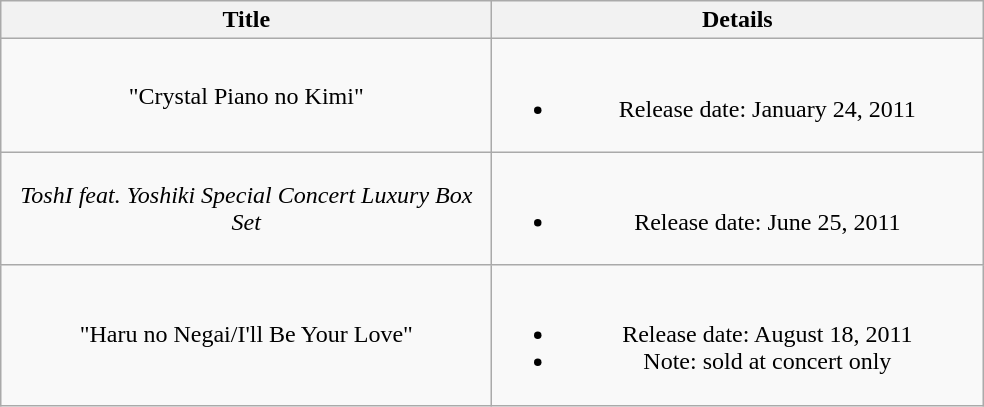<table class="wikitable plainrowheaders" style="text-align:center;">
<tr>
<th style="width:20em;">Title</th>
<th style="width:20em;">Details</th>
</tr>
<tr>
<td>"Crystal Piano no Kimi"</td>
<td><br><ul><li>Release date: January 24, 2011</li></ul></td>
</tr>
<tr>
<td><em>ToshI feat. Yoshiki Special Concert Luxury Box Set</em></td>
<td><br><ul><li>Release date: June 25, 2011</li></ul></td>
</tr>
<tr>
<td>"Haru no Negai/I'll Be Your Love"</td>
<td><br><ul><li>Release date: August 18, 2011</li><li>Note: sold at concert only</li></ul></td>
</tr>
</table>
